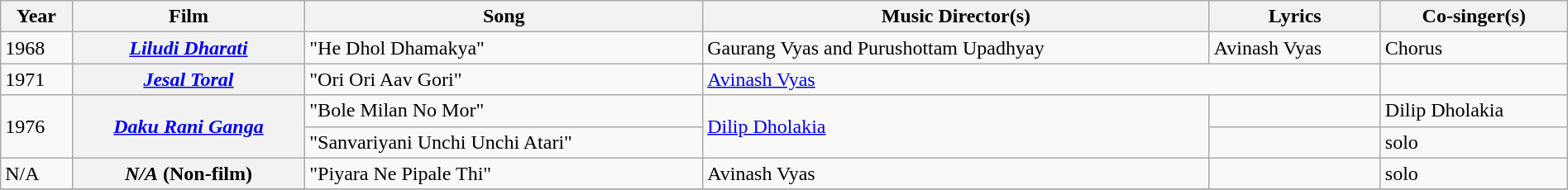<table class="wikitable sortable" style="width:100%;">
<tr>
<th>Year</th>
<th>Film</th>
<th>Song</th>
<th>Music Director(s)</th>
<th>Lyrics</th>
<th>Co-singer(s)</th>
</tr>
<tr>
<td>1968</td>
<th><em><a href='#'>Liludi Dharati</a></em></th>
<td>"He Dhol Dhamakya"</td>
<td>Gaurang Vyas and Purushottam Upadhyay</td>
<td>Avinash Vyas</td>
<td>Chorus</td>
</tr>
<tr>
<td>1971</td>
<th><em><a href='#'>Jesal Toral</a></em></th>
<td>"Ori Ori Aav Gori"</td>
<td colspan=2><a href='#'>Avinash Vyas</a></td>
<td></td>
</tr>
<tr>
<td rowspan=2>1976</td>
<th Rowspan=2><em><a href='#'>Daku Rani Ganga</a></em></th>
<td>"Bole Milan No Mor"</td>
<td rowspan=2><a href='#'>Dilip Dholakia</a></td>
<td></td>
<td>Dilip Dholakia</td>
</tr>
<tr>
<td>"Sanvariyani Unchi Unchi Atari"</td>
<td></td>
<td>solo</td>
</tr>
<tr>
<td>N/A</td>
<th><em>N/A</em> (Non-film)</th>
<td>"Piyara Ne Pipale Thi"</td>
<td>Avinash Vyas</td>
<td></td>
<td>solo</td>
</tr>
<tr>
</tr>
</table>
